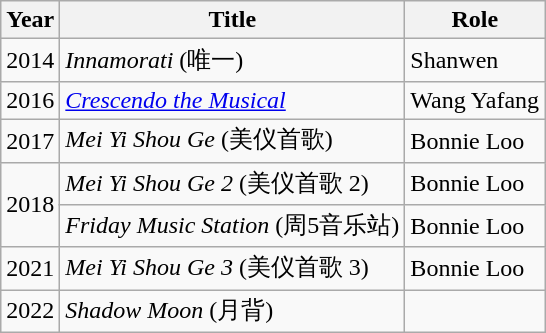<table class="wikitable sortable">
<tr>
<th>Year</th>
<th>Title</th>
<th>Role</th>
</tr>
<tr>
<td>2014</td>
<td><em>Innamorati</em> (唯一)</td>
<td>Shanwen</td>
</tr>
<tr>
<td>2016</td>
<td><em><a href='#'>Crescendo the Musical</a></em></td>
<td>Wang Yafang</td>
</tr>
<tr>
<td>2017</td>
<td><em>Mei Yi Shou Ge</em> (美仪首歌)</td>
<td>Bonnie Loo</td>
</tr>
<tr>
<td rowspan="2">2018</td>
<td><em>Mei Yi Shou Ge 2</em> (美仪首歌 2)</td>
<td>Bonnie Loo</td>
</tr>
<tr>
<td><em>Friday Music Station</em> (周5音乐站)</td>
<td>Bonnie Loo</td>
</tr>
<tr>
<td>2021</td>
<td><em>Mei Yi Shou Ge 3</em> (美仪首歌 3)</td>
<td>Bonnie Loo</td>
</tr>
<tr>
<td>2022</td>
<td><em>Shadow Moon</em> (月背)</td>
<td></td>
</tr>
</table>
